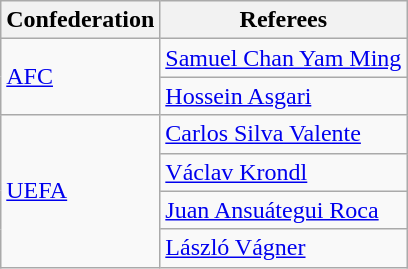<table class="wikitable">
<tr>
<th>Confederation</th>
<th>Referees</th>
</tr>
<tr>
<td rowspan="2"><a href='#'>AFC</a></td>
<td> <a href='#'>Samuel Chan Yam Ming</a></td>
</tr>
<tr>
<td> <a href='#'>Hossein Asgari</a></td>
</tr>
<tr>
<td rowspan="4"><a href='#'>UEFA</a></td>
<td> <a href='#'>Carlos Silva Valente</a></td>
</tr>
<tr>
<td> <a href='#'>Václav Krondl</a></td>
</tr>
<tr>
<td> <a href='#'>Juan Ansuátegui Roca</a></td>
</tr>
<tr>
<td> <a href='#'>László Vágner</a></td>
</tr>
</table>
